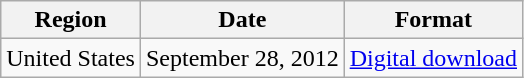<table class="wikitable">
<tr>
<th>Region</th>
<th>Date</th>
<th>Format</th>
</tr>
<tr>
<td>United States</td>
<td>September 28, 2012</td>
<td><a href='#'>Digital download</a></td>
</tr>
</table>
